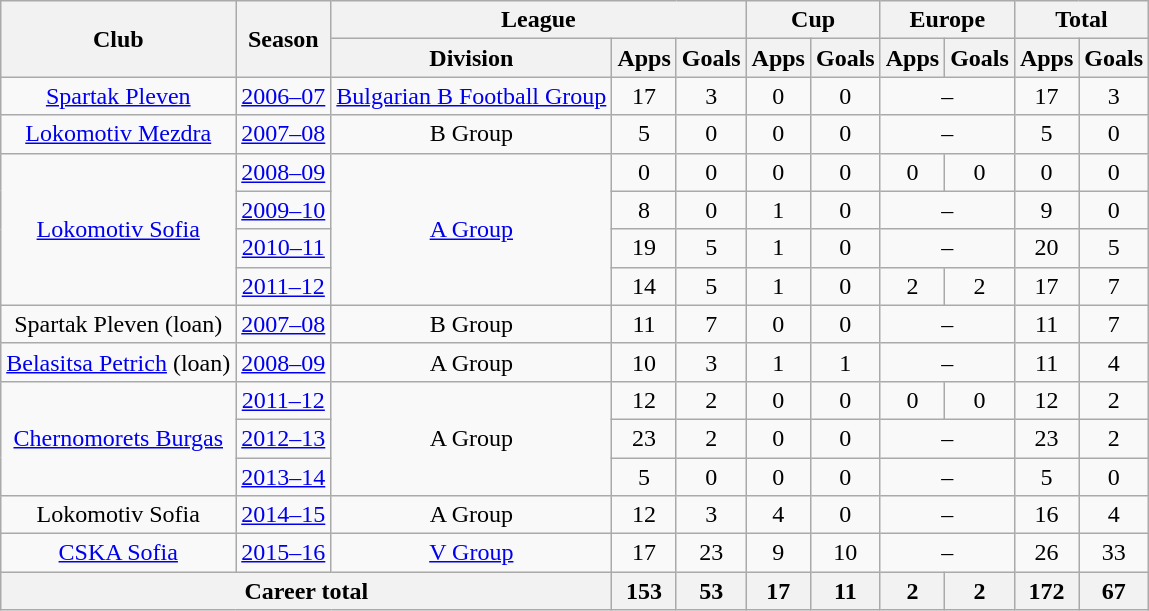<table class="wikitable" style="text-align:center">
<tr>
<th rowspan="2">Club</th>
<th rowspan="2">Season</th>
<th colspan="3">League</th>
<th colspan="2">Cup</th>
<th colspan="2">Europe</th>
<th colspan="2">Total</th>
</tr>
<tr>
<th>Division</th>
<th>Apps</th>
<th>Goals</th>
<th>Apps</th>
<th>Goals</th>
<th>Apps</th>
<th>Goals</th>
<th>Apps</th>
<th>Goals</th>
</tr>
<tr>
<td><a href='#'>Spartak Pleven</a></td>
<td><a href='#'>2006–07</a></td>
<td><a href='#'>Bulgarian B Football Group</a></td>
<td>17</td>
<td>3</td>
<td>0</td>
<td>0</td>
<td colspan="2">–</td>
<td>17</td>
<td>3</td>
</tr>
<tr>
<td><a href='#'>Lokomotiv Mezdra</a></td>
<td><a href='#'>2007–08</a></td>
<td>B Group</td>
<td>5</td>
<td>0</td>
<td>0</td>
<td>0</td>
<td colspan="2">–</td>
<td>5</td>
<td>0</td>
</tr>
<tr>
<td rowspan="4"><a href='#'>Lokomotiv Sofia</a></td>
<td><a href='#'>2008–09</a></td>
<td rowspan="4"><a href='#'>A Group</a></td>
<td>0</td>
<td>0</td>
<td>0</td>
<td>0</td>
<td>0</td>
<td>0</td>
<td>0</td>
<td>0</td>
</tr>
<tr>
<td><a href='#'>2009–10</a></td>
<td>8</td>
<td>0</td>
<td>1</td>
<td>0</td>
<td colspan="2">–</td>
<td>9</td>
<td>0</td>
</tr>
<tr>
<td><a href='#'>2010–11</a></td>
<td>19</td>
<td>5</td>
<td>1</td>
<td>0</td>
<td colspan="2">–</td>
<td>20</td>
<td>5</td>
</tr>
<tr>
<td><a href='#'>2011–12</a></td>
<td>14</td>
<td>5</td>
<td>1</td>
<td>0</td>
<td>2</td>
<td>2</td>
<td>17</td>
<td>7</td>
</tr>
<tr>
<td>Spartak Pleven (loan)</td>
<td><a href='#'>2007–08</a></td>
<td>B Group</td>
<td>11</td>
<td>7</td>
<td>0</td>
<td>0</td>
<td colspan="2">–</td>
<td>11</td>
<td>7</td>
</tr>
<tr>
<td><a href='#'>Belasitsa Petrich</a> (loan)</td>
<td><a href='#'>2008–09</a></td>
<td>A Group</td>
<td>10</td>
<td>3</td>
<td>1</td>
<td>1</td>
<td colspan="2">–</td>
<td>11</td>
<td>4</td>
</tr>
<tr>
<td rowspan="3"><a href='#'>Chernomorets Burgas</a></td>
<td><a href='#'>2011–12</a></td>
<td rowspan="3">A Group</td>
<td>12</td>
<td>2</td>
<td>0</td>
<td>0</td>
<td>0</td>
<td>0</td>
<td>12</td>
<td>2</td>
</tr>
<tr>
<td><a href='#'>2012–13</a></td>
<td>23</td>
<td>2</td>
<td>0</td>
<td>0</td>
<td colspan="2">–</td>
<td>23</td>
<td>2</td>
</tr>
<tr>
<td><a href='#'>2013–14</a></td>
<td>5</td>
<td>0</td>
<td>0</td>
<td>0</td>
<td colspan="2">–</td>
<td>5</td>
<td>0</td>
</tr>
<tr>
<td>Lokomotiv Sofia</td>
<td><a href='#'>2014–15</a></td>
<td>A Group</td>
<td>12</td>
<td>3</td>
<td>4</td>
<td>0</td>
<td colspan="2">–</td>
<td>16</td>
<td>4</td>
</tr>
<tr>
<td><a href='#'>CSKA Sofia</a></td>
<td><a href='#'>2015–16</a></td>
<td><a href='#'>V Group</a></td>
<td>17</td>
<td>23</td>
<td>9</td>
<td>10</td>
<td colspan="2">–</td>
<td>26</td>
<td>33</td>
</tr>
<tr>
<th colspan="3">Career total</th>
<th>153</th>
<th>53</th>
<th>17</th>
<th>11</th>
<th>2</th>
<th>2</th>
<th>172</th>
<th>67</th>
</tr>
</table>
